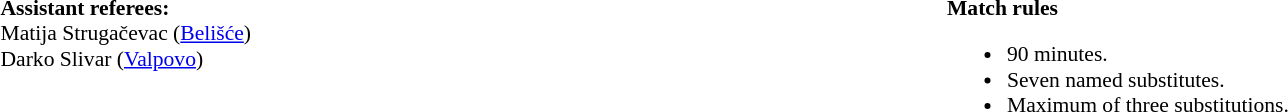<table style="width:100%; font-size:90%;">
<tr>
<td style="width:50%; vertical-align:top;"><br><strong>Assistant referees:</strong>
<br>Matija Strugačevac (<a href='#'>Belišće</a>)
<br>Darko Slivar (<a href='#'>Valpovo</a>)</td>
<td style="width:60%; vertical-align:top;"><br><strong>Match rules</strong><ul><li>90 minutes.</li><li>Seven named substitutes.</li><li>Maximum of three substitutions.</li></ul></td>
</tr>
</table>
